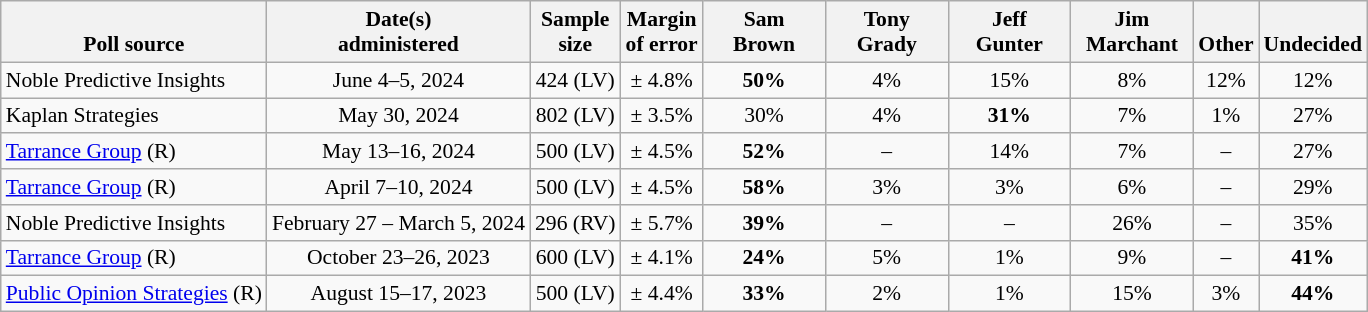<table class="wikitable" style="font-size:90%;text-align:center;">
<tr valign=bottom>
<th>Poll source</th>
<th>Date(s)<br>administered</th>
<th>Sample<br>size</th>
<th>Margin<br>of error</th>
<th style="width:75px;">Sam<br>Brown</th>
<th style="width:75px;">Tony<br>Grady</th>
<th style="width:75px;">Jeff<br>Gunter</th>
<th style="width:75px;">Jim<br>Marchant</th>
<th>Other</th>
<th>Undecided</th>
</tr>
<tr>
<td style="text-align:left;">Noble Predictive Insights</td>
<td>June 4–5, 2024</td>
<td>424 (LV)</td>
<td>± 4.8%</td>
<td><strong>50%</strong></td>
<td>4%</td>
<td>15%</td>
<td>8%</td>
<td>12%</td>
<td>12%</td>
</tr>
<tr>
<td style="text-align:left;">Kaplan Strategies</td>
<td>May 30, 2024</td>
<td>802 (LV)</td>
<td>± 3.5%</td>
<td>30%</td>
<td>4%</td>
<td><strong>31%</strong></td>
<td>7%</td>
<td>1%</td>
<td>27%</td>
</tr>
<tr>
<td style="text-align:left;"><a href='#'>Tarrance Group</a> (R)</td>
<td>May 13–16, 2024</td>
<td>500 (LV)</td>
<td>± 4.5%</td>
<td><strong>52%</strong></td>
<td>–</td>
<td>14%</td>
<td>7%</td>
<td>–</td>
<td>27%</td>
</tr>
<tr>
<td style="text-align:left;"><a href='#'>Tarrance Group</a> (R)</td>
<td>April 7–10, 2024</td>
<td>500 (LV)</td>
<td>± 4.5%</td>
<td><strong>58%</strong></td>
<td>3%</td>
<td>3%</td>
<td>6%</td>
<td>–</td>
<td>29%</td>
</tr>
<tr>
<td style="text-align:left;">Noble Predictive Insights</td>
<td>February 27 – March 5, 2024</td>
<td>296 (RV)</td>
<td>± 5.7%</td>
<td><strong>39%</strong></td>
<td>–</td>
<td>–</td>
<td>26%</td>
<td>–</td>
<td>35%</td>
</tr>
<tr>
<td style="text-align:left;"><a href='#'>Tarrance Group</a> (R)</td>
<td>October 23–26, 2023</td>
<td>600 (LV)</td>
<td>± 4.1%</td>
<td><strong>24%</strong></td>
<td>5%</td>
<td>1%</td>
<td>9%</td>
<td>–</td>
<td><strong>41%</strong></td>
</tr>
<tr>
<td style="text-align:left;"><a href='#'>Public Opinion Strategies</a> (R)</td>
<td>August 15–17, 2023</td>
<td>500 (LV)</td>
<td>± 4.4%</td>
<td><strong>33%</strong></td>
<td>2%</td>
<td>1%</td>
<td>15%</td>
<td>3%</td>
<td><strong>44%</strong></td>
</tr>
</table>
